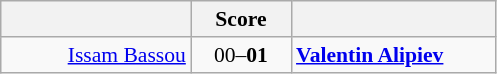<table class="wikitable" style="text-align: center; font-size:90% ">
<tr>
<th align="right" width="120"></th>
<th width="60">Score</th>
<th align="left" width="130"></th>
</tr>
<tr>
<td align=right><a href='#'>Issam Bassou</a> </td>
<td align=center>00–<strong>01</strong></td>
<td align=left> <strong><a href='#'>Valentin Alipiev</a></strong></td>
</tr>
</table>
